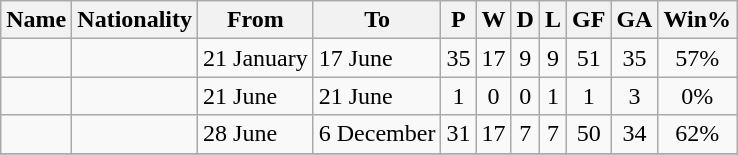<table class="wikitable sortable">
<tr>
<th>Name</th>
<th>Nationality</th>
<th>From</th>
<th class="unsortable">To</th>
<th>P</th>
<th>W</th>
<th>D</th>
<th>L</th>
<th>GF</th>
<th>GA</th>
<th>Win%</th>
</tr>
<tr>
<td align=left></td>
<td></td>
<td align=left>21 January</td>
<td align=left>17 June</td>
<td align=center>35</td>
<td align=center>17</td>
<td align=center>9</td>
<td align=center>9</td>
<td align=center>51</td>
<td align=center>35</td>
<td align=center>57%</td>
</tr>
<tr>
<td align=left></td>
<td></td>
<td align=left>21 June</td>
<td align=left>21 June</td>
<td align=center>1</td>
<td align=center>0</td>
<td align=center>0</td>
<td align=center>1</td>
<td align=center>1</td>
<td align=center>3</td>
<td align=center>0%</td>
</tr>
<tr>
<td align=left></td>
<td></td>
<td align=left>28 June</td>
<td align=left>6 December</td>
<td align=center>31</td>
<td align=center>17</td>
<td align=center>7</td>
<td align=center>7</td>
<td align=center>50</td>
<td align=center>34</td>
<td align=center>62%</td>
</tr>
<tr>
</tr>
</table>
